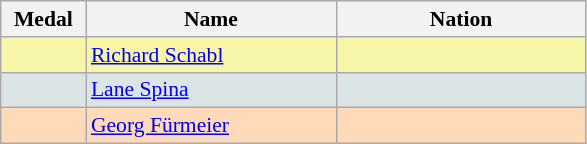<table class=wikitable style="border:1px solid #AAAAAA;font-size:90%">
<tr bgcolor="#E4E4E4">
<th width=50>Medal</th>
<th width=160>Name</th>
<th width=160>Nation</th>
</tr>
<tr bgcolor="#F7F6A8">
<td align="center"></td>
<td><a href='#'>Richard Schabl</a></td>
<td></td>
</tr>
<tr bgcolor="#DCE5E5">
<td align="center"></td>
<td><a href='#'>Lane Spina</a></td>
<td></td>
</tr>
<tr bgcolor="#FFDAB9">
<td align="center"></td>
<td><a href='#'>Georg Fürmeier</a></td>
<td></td>
</tr>
</table>
